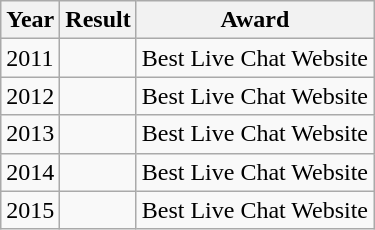<table class="wikitable">
<tr>
<th>Year</th>
<th>Result</th>
<th>Award</th>
</tr>
<tr>
<td>2011</td>
<td></td>
<td>Best Live Chat Website</td>
</tr>
<tr>
<td>2012</td>
<td></td>
<td>Best Live Chat Website</td>
</tr>
<tr>
<td>2013</td>
<td></td>
<td>Best Live Chat Website</td>
</tr>
<tr>
<td>2014</td>
<td></td>
<td>Best Live Chat Website</td>
</tr>
<tr>
<td>2015</td>
<td></td>
<td>Best Live Chat Website</td>
</tr>
</table>
